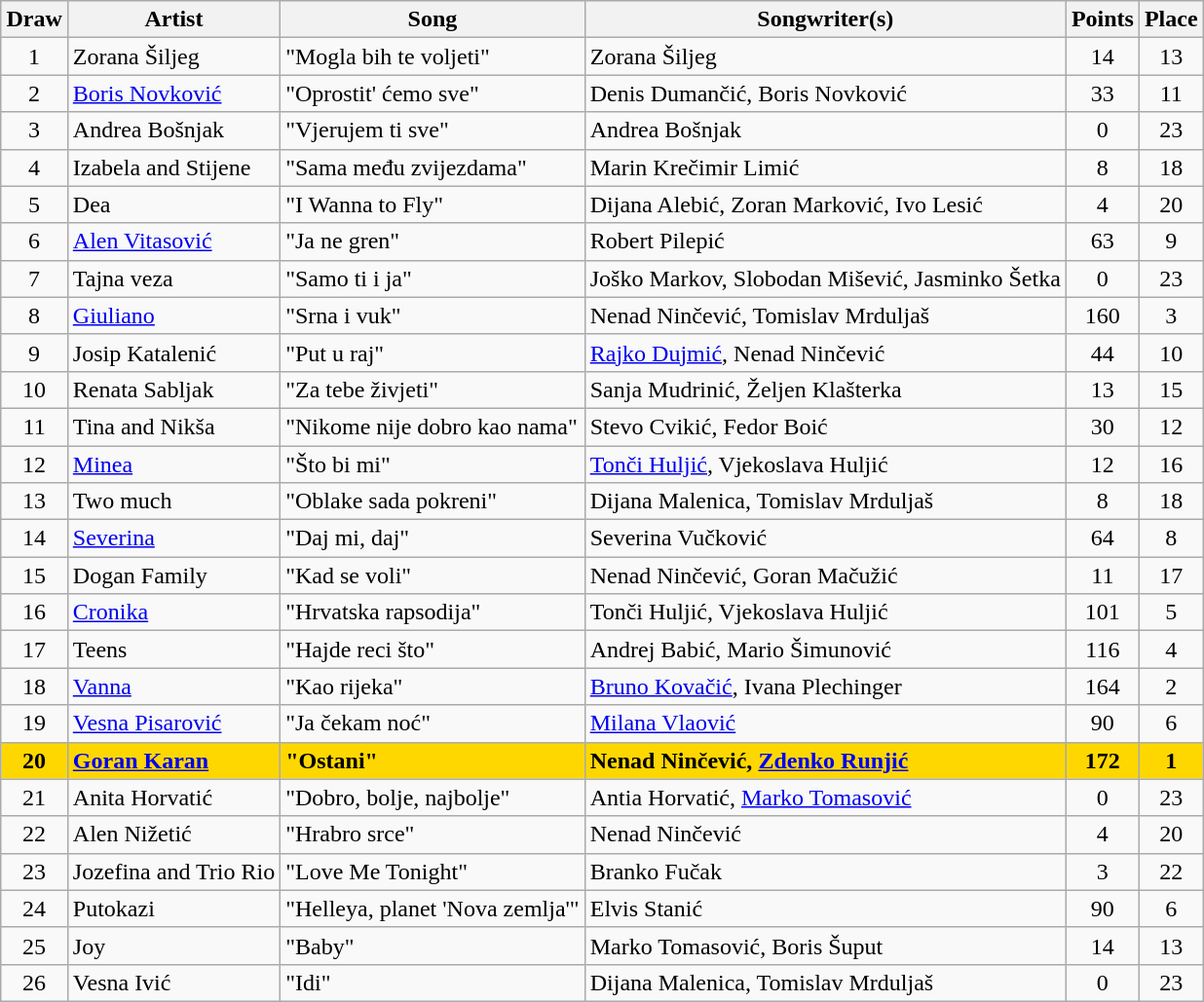<table class="sortable wikitable" style="margin: 1em auto 1em auto; text-align:center">
<tr>
<th>Draw</th>
<th>Artist</th>
<th>Song</th>
<th>Songwriter(s)</th>
<th>Points</th>
<th>Place</th>
</tr>
<tr>
<td>1</td>
<td align="left">Zorana Šiljeg</td>
<td align="left">"Mogla bih te voljeti"</td>
<td align="left">Zorana Šiljeg</td>
<td>14</td>
<td>13</td>
</tr>
<tr>
<td>2</td>
<td align="left"><a href='#'>Boris Novković</a></td>
<td align="left">"Oprostit' ćemo sve"</td>
<td align="left">Denis Dumančić, Boris Novković</td>
<td>33</td>
<td>11</td>
</tr>
<tr>
<td>3</td>
<td align="left">Andrea Bošnjak</td>
<td align="left">"Vjerujem ti sve"</td>
<td align="left">Andrea Bošnjak</td>
<td>0</td>
<td>23</td>
</tr>
<tr>
<td>4</td>
<td align="left">Izabela and Stijene</td>
<td align="left">"Sama među zvijezdama"</td>
<td align="left">Marin Krečimir Limić</td>
<td>8</td>
<td>18</td>
</tr>
<tr>
<td>5</td>
<td align="left">Dea</td>
<td align="left">"I Wanna to Fly"</td>
<td align="left">Dijana Alebić, Zoran Marković, Ivo Lesić</td>
<td>4</td>
<td>20</td>
</tr>
<tr>
<td>6</td>
<td align="left"><a href='#'>Alen Vitasović</a></td>
<td align="left">"Ja ne gren"</td>
<td align="left">Robert Pilepić</td>
<td>63</td>
<td>9</td>
</tr>
<tr>
<td>7</td>
<td align="left">Tajna veza</td>
<td align="left">"Samo ti i ja"</td>
<td align="left">Joško Markov, Slobodan Mišević, Jasminko Šetka</td>
<td>0</td>
<td>23</td>
</tr>
<tr>
<td>8</td>
<td align="left"><a href='#'>Giuliano</a></td>
<td align="left">"Srna i vuk"</td>
<td align="left">Nenad Ninčević, Tomislav Mrduljaš</td>
<td>160</td>
<td>3</td>
</tr>
<tr>
<td>9</td>
<td align="left">Josip Katalenić</td>
<td align="left">"Put u raj"</td>
<td align="left"><a href='#'>Rajko Dujmić</a>, Nenad Ninčević</td>
<td>44</td>
<td>10</td>
</tr>
<tr>
<td>10</td>
<td align="left">Renata Sabljak</td>
<td align="left">"Za tebe živjeti"</td>
<td align="left">Sanja Mudrinić, Željen Klašterka</td>
<td>13</td>
<td>15</td>
</tr>
<tr>
<td>11</td>
<td align="left">Tina and Nikša</td>
<td align="left">"Nikome nije dobro kao nama"</td>
<td align="left">Stevo Cvikić, Fedor Boić</td>
<td>30</td>
<td>12</td>
</tr>
<tr>
<td>12</td>
<td align="left"><a href='#'>Minea</a></td>
<td align="left">"Što bi mi"</td>
<td align="left"><a href='#'>Tonči Huljić</a>, Vjekoslava Huljić</td>
<td>12</td>
<td>16</td>
</tr>
<tr>
<td>13</td>
<td align="left">Two much</td>
<td align="left">"Oblake sada pokreni"</td>
<td align="left">Dijana Malenica, Tomislav Mrduljaš</td>
<td>8</td>
<td>18</td>
</tr>
<tr>
<td>14</td>
<td align="left"><a href='#'>Severina</a></td>
<td align="left">"Daj mi, daj"</td>
<td align="left">Severina Vučković</td>
<td>64</td>
<td>8</td>
</tr>
<tr>
<td>15</td>
<td align="left">Dogan Family</td>
<td align="left">"Kad se voli"</td>
<td align="left">Nenad Ninčević, Goran Mačužić</td>
<td>11</td>
<td>17</td>
</tr>
<tr>
<td>16</td>
<td align="left"><a href='#'>Cronika</a></td>
<td align="left">"Hrvatska rapsodija"</td>
<td align="left">Tonči Huljić, Vjekoslava Huljić</td>
<td>101</td>
<td>5</td>
</tr>
<tr>
<td>17</td>
<td align="left">Teens</td>
<td align="left">"Hajde reci što"</td>
<td align="left">Andrej Babić, Mario Šimunović</td>
<td>116</td>
<td>4</td>
</tr>
<tr>
<td>18</td>
<td align="left"><a href='#'>Vanna</a></td>
<td align="left">"Kao rijeka"</td>
<td align="left"><a href='#'>Bruno Kovačić</a>, Ivana Plechinger</td>
<td>164</td>
<td>2</td>
</tr>
<tr>
<td>19</td>
<td align="left"><a href='#'>Vesna Pisarović</a></td>
<td align="left">"Ja čekam noć"</td>
<td align="left"><a href='#'>Milana Vlaović</a></td>
<td>90</td>
<td>6</td>
</tr>
<tr style="font-weight:bold; background:gold;">
<td>20</td>
<td align="left"><a href='#'>Goran Karan</a></td>
<td align="left">"Ostani"</td>
<td align="left">Nenad Ninčević, <a href='#'>Zdenko Runjić</a></td>
<td>172</td>
<td>1</td>
</tr>
<tr>
<td>21</td>
<td align="left">Anita Horvatić</td>
<td align="left">"Dobro, bolje, najbolje"</td>
<td align="left">Antia Horvatić, <a href='#'>Marko Tomasović</a></td>
<td>0</td>
<td>23</td>
</tr>
<tr>
<td>22</td>
<td align="left">Alen Nižetić</td>
<td align="left">"Hrabro srce"</td>
<td align="left">Nenad Ninčević</td>
<td>4</td>
<td>20</td>
</tr>
<tr>
<td>23</td>
<td align="left">Jozefina and Trio Rio</td>
<td align="left">"Love Me Tonight"</td>
<td align="left">Branko Fučak</td>
<td>3</td>
<td>22</td>
</tr>
<tr>
<td>24</td>
<td align="left">Putokazi</td>
<td align="left">"Helleya, planet 'Nova zemlja'"</td>
<td align="left">Elvis Stanić</td>
<td>90</td>
<td>6</td>
</tr>
<tr>
<td>25</td>
<td align="left">Joy</td>
<td align="left">"Baby"</td>
<td align="left">Marko Tomasović, Boris Šuput</td>
<td>14</td>
<td>13</td>
</tr>
<tr>
<td>26</td>
<td align="left">Vesna Ivić</td>
<td align="left">"Idi"</td>
<td align="left">Dijana Malenica, Tomislav Mrduljaš</td>
<td>0</td>
<td>23</td>
</tr>
</table>
